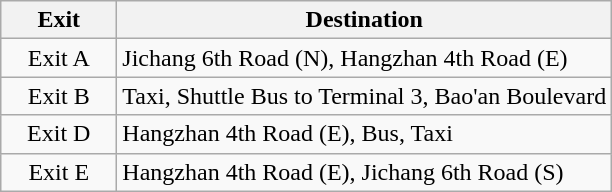<table class="wikitable">
<tr>
<th style="width:70px">Exit</th>
<th>Destination</th>
</tr>
<tr>
<td align="center">Exit A</td>
<td>Jichang 6th Road (N), Hangzhan 4th Road (E)</td>
</tr>
<tr>
<td align="center">Exit B</td>
<td>Taxi, Shuttle Bus to Terminal 3, Bao'an Boulevard</td>
</tr>
<tr>
<td align="center">Exit D</td>
<td>Hangzhan 4th Road (E), Bus, Taxi</td>
</tr>
<tr>
<td align="center">Exit E</td>
<td>Hangzhan 4th Road (E), Jichang 6th Road (S)</td>
</tr>
</table>
